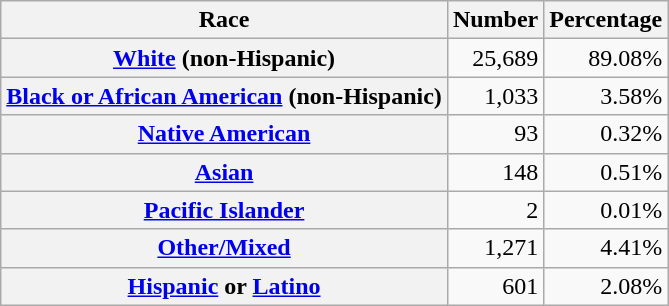<table class="wikitable" style="text-align:right">
<tr>
<th scope="col">Race</th>
<th scope="col">Number</th>
<th scope="col">Percentage</th>
</tr>
<tr>
<th scope="row"><a href='#'>White</a> (non-Hispanic)</th>
<td>25,689</td>
<td>89.08%</td>
</tr>
<tr>
<th scope="row"><a href='#'>Black or African American</a> (non-Hispanic)</th>
<td>1,033</td>
<td>3.58%</td>
</tr>
<tr>
<th scope="row"><a href='#'>Native American</a></th>
<td>93</td>
<td>0.32%</td>
</tr>
<tr>
<th scope="row"><a href='#'>Asian</a></th>
<td>148</td>
<td>0.51%</td>
</tr>
<tr>
<th scope="row"><a href='#'>Pacific Islander</a></th>
<td>2</td>
<td>0.01%</td>
</tr>
<tr>
<th scope="row"><a href='#'>Other/Mixed</a></th>
<td>1,271</td>
<td>4.41%</td>
</tr>
<tr>
<th scope="row"><a href='#'>Hispanic</a> or <a href='#'>Latino</a></th>
<td>601</td>
<td>2.08%</td>
</tr>
</table>
